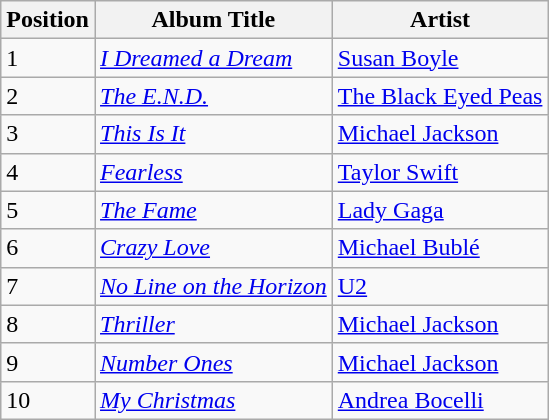<table class="wikitable">
<tr>
<th>Position</th>
<th>Album Title</th>
<th>Artist</th>
</tr>
<tr>
<td>1</td>
<td><em><a href='#'>I Dreamed a Dream</a></em></td>
<td><a href='#'>Susan Boyle</a></td>
</tr>
<tr>
<td>2</td>
<td><em><a href='#'>The E.N.D.</a></em></td>
<td><a href='#'>The Black Eyed Peas</a></td>
</tr>
<tr>
<td>3</td>
<td><em><a href='#'>This Is It</a></em></td>
<td><a href='#'>Michael Jackson</a></td>
</tr>
<tr>
<td>4</td>
<td><em><a href='#'>Fearless</a></em></td>
<td><a href='#'>Taylor Swift</a></td>
</tr>
<tr>
<td>5</td>
<td><em><a href='#'>The Fame</a></em></td>
<td><a href='#'>Lady Gaga</a></td>
</tr>
<tr>
<td>6</td>
<td><em><a href='#'>Crazy Love</a></em></td>
<td><a href='#'>Michael Bublé</a></td>
</tr>
<tr>
<td>7</td>
<td><em><a href='#'>No Line on the Horizon</a></em></td>
<td><a href='#'>U2</a></td>
</tr>
<tr>
<td>8</td>
<td><em><a href='#'>Thriller</a></em></td>
<td><a href='#'>Michael Jackson</a></td>
</tr>
<tr>
<td>9</td>
<td><em><a href='#'>Number Ones</a></em></td>
<td><a href='#'>Michael Jackson</a></td>
</tr>
<tr>
<td>10</td>
<td><em><a href='#'>My Christmas</a></em></td>
<td><a href='#'>Andrea Bocelli</a></td>
</tr>
</table>
